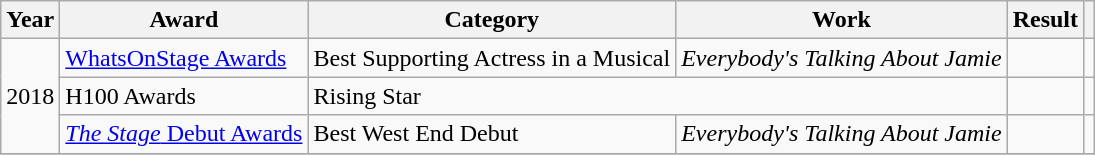<table class="wikitable plainrowheaders">
<tr>
<th>Year</th>
<th>Award</th>
<th>Category</th>
<th>Work</th>
<th>Result</th>
<th></th>
</tr>
<tr>
<td rowspan="3">2018</td>
<td><a href='#'>WhatsOnStage Awards</a></td>
<td>Best Supporting Actress in a Musical</td>
<td><em>Everybody's Talking About Jamie</em></td>
<td></td>
<td></td>
</tr>
<tr>
<td>H100 Awards</td>
<td colspan="2">Rising Star</td>
<td></td>
<td></td>
</tr>
<tr>
<td><a href='#'><em>The Stage</em> Debut Awards</a></td>
<td>Best West End Debut</td>
<td><em>Everybody's Talking About Jamie</em></td>
<td></td>
<td></td>
</tr>
<tr>
</tr>
</table>
